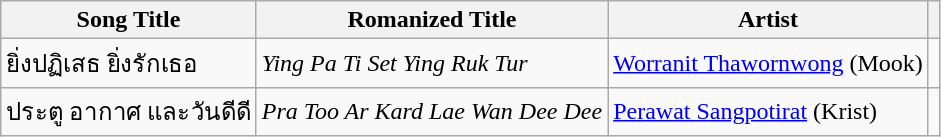<table class="wikitable">
<tr>
<th>Song Title</th>
<th>Romanized Title</th>
<th>Artist</th>
<th></th>
</tr>
<tr>
<td>ยิ่งปฏิเสธ ยิ่งรักเธอ</td>
<td><em>Ying Pa Ti Set Ying Ruk Tur</em></td>
<td><a href='#'>Worranit Thawornwong</a> (Mook)</td>
<td style="text-align: center;"></td>
</tr>
<tr>
<td>ประตู อากาศ และวันดีดี</td>
<td><em>Pra Too Ar Kard Lae Wan Dee Dee</em></td>
<td><a href='#'>Perawat Sangpotirat</a> (Krist)</td>
<td style="text-align: center;"></td>
</tr>
</table>
